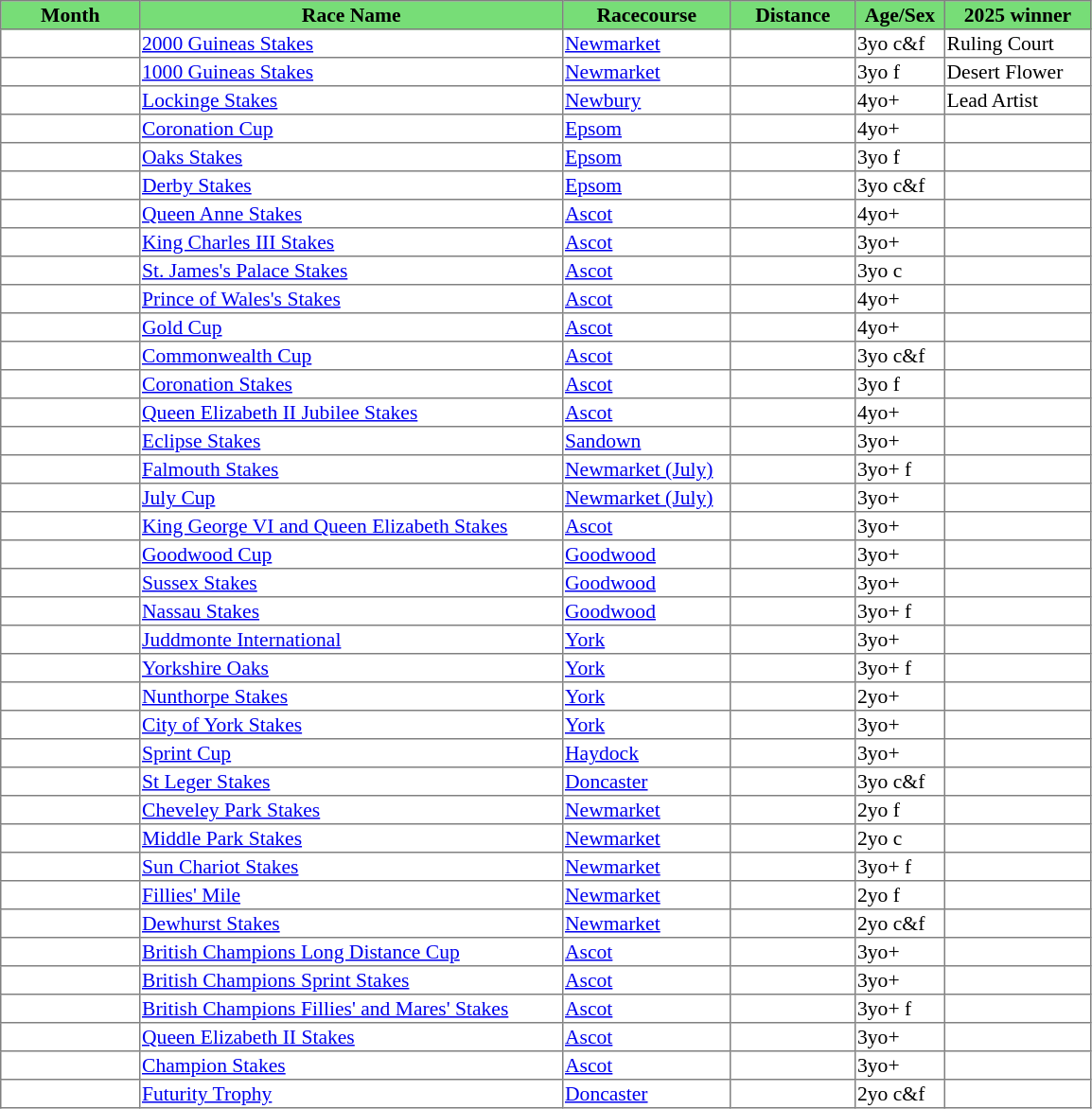<table class = "sortable" | border="1" style="border-collapse: collapse; font-size:90%">
<tr bgcolor="#77dd77" align="center">
<th width="95px"><strong>Month</strong><br></th>
<th width="295px"><strong>Race Name</strong><br></th>
<th width="115px"><strong>Racecourse</strong><br></th>
<th width="85px"><strong>Distance</strong> <br></th>
<th width="60px"><strong>Age/Sex</strong><br></th>
<th width="100px"><strong>2025 winner</strong><br></th>
</tr>
<tr>
<td></td>
<td><a href='#'>2000 Guineas Stakes</a></td>
<td><a href='#'>Newmarket</a></td>
<td></td>
<td>3yo c&f</td>
<td>Ruling Court</td>
</tr>
<tr>
<td></td>
<td><a href='#'>1000 Guineas Stakes</a></td>
<td><a href='#'>Newmarket</a></td>
<td></td>
<td>3yo f</td>
<td>Desert Flower</td>
</tr>
<tr>
<td></td>
<td><a href='#'>Lockinge Stakes</a></td>
<td><a href='#'>Newbury</a></td>
<td></td>
<td>4yo+</td>
<td>Lead Artist</td>
</tr>
<tr>
<td></td>
<td><a href='#'>Coronation Cup</a></td>
<td><a href='#'>Epsom</a></td>
<td></td>
<td>4yo+</td>
<td></td>
</tr>
<tr>
<td></td>
<td><a href='#'>Oaks Stakes</a></td>
<td><a href='#'>Epsom</a></td>
<td></td>
<td>3yo f</td>
<td></td>
</tr>
<tr>
<td></td>
<td><a href='#'>Derby Stakes</a></td>
<td><a href='#'>Epsom</a></td>
<td></td>
<td>3yo c&f</td>
<td></td>
</tr>
<tr>
<td></td>
<td><a href='#'>Queen Anne Stakes</a></td>
<td><a href='#'>Ascot</a></td>
<td></td>
<td>4yo+</td>
<td></td>
</tr>
<tr>
<td></td>
<td><a href='#'>King Charles III Stakes</a></td>
<td><a href='#'>Ascot</a></td>
<td></td>
<td>3yo+</td>
<td></td>
</tr>
<tr>
<td></td>
<td><a href='#'>St. James's Palace Stakes</a></td>
<td><a href='#'>Ascot</a></td>
<td></td>
<td>3yo c</td>
<td></td>
</tr>
<tr>
<td></td>
<td><a href='#'>Prince of Wales's Stakes</a></td>
<td><a href='#'>Ascot</a></td>
<td></td>
<td>4yo+</td>
<td></td>
</tr>
<tr>
<td></td>
<td><a href='#'>Gold Cup</a></td>
<td><a href='#'>Ascot</a></td>
<td></td>
<td>4yo+</td>
<td></td>
</tr>
<tr>
<td></td>
<td><a href='#'>Commonwealth Cup</a></td>
<td><a href='#'>Ascot</a></td>
<td></td>
<td>3yo c&f</td>
<td></td>
</tr>
<tr>
<td></td>
<td><a href='#'>Coronation Stakes</a></td>
<td><a href='#'>Ascot</a></td>
<td></td>
<td>3yo f</td>
<td></td>
</tr>
<tr>
<td></td>
<td><a href='#'>Queen Elizabeth II Jubilee Stakes</a></td>
<td><a href='#'>Ascot</a></td>
<td></td>
<td>4yo+</td>
<td></td>
</tr>
<tr>
<td></td>
<td><a href='#'>Eclipse Stakes</a></td>
<td><a href='#'>Sandown</a></td>
<td></td>
<td>3yo+</td>
<td></td>
</tr>
<tr>
<td></td>
<td><a href='#'>Falmouth Stakes</a></td>
<td><a href='#'>Newmarket (July)</a></td>
<td></td>
<td>3yo+ f</td>
<td></td>
</tr>
<tr>
<td></td>
<td><a href='#'>July Cup</a></td>
<td><a href='#'>Newmarket (July)</a></td>
<td></td>
<td>3yo+</td>
<td></td>
</tr>
<tr>
<td></td>
<td><a href='#'>King George VI and Queen Elizabeth Stakes</a></td>
<td><a href='#'>Ascot</a></td>
<td></td>
<td>3yo+</td>
<td></td>
</tr>
<tr>
<td></td>
<td><a href='#'>Goodwood Cup</a></td>
<td><a href='#'>Goodwood</a></td>
<td></td>
<td>3yo+</td>
<td></td>
</tr>
<tr>
<td></td>
<td><a href='#'>Sussex Stakes</a></td>
<td><a href='#'>Goodwood</a></td>
<td></td>
<td>3yo+</td>
<td></td>
</tr>
<tr>
<td></td>
<td><a href='#'>Nassau Stakes</a></td>
<td><a href='#'>Goodwood</a></td>
<td></td>
<td>3yo+ f</td>
<td></td>
</tr>
<tr>
<td></td>
<td><a href='#'>Juddmonte International</a></td>
<td><a href='#'>York</a></td>
<td></td>
<td>3yo+</td>
<td></td>
</tr>
<tr>
<td></td>
<td><a href='#'>Yorkshire Oaks</a></td>
<td><a href='#'>York</a></td>
<td></td>
<td>3yo+ f</td>
<td></td>
</tr>
<tr>
<td></td>
<td><a href='#'>Nunthorpe Stakes</a></td>
<td><a href='#'>York</a></td>
<td></td>
<td>2yo+</td>
<td></td>
</tr>
<tr>
<td></td>
<td><a href='#'>City of York Stakes</a></td>
<td><a href='#'>York</a></td>
<td></td>
<td>3yo+</td>
<td></td>
</tr>
<tr>
<td></td>
<td><a href='#'>Sprint Cup</a></td>
<td><a href='#'>Haydock</a></td>
<td></td>
<td>3yo+</td>
<td></td>
</tr>
<tr>
<td></td>
<td><a href='#'>St Leger Stakes</a></td>
<td><a href='#'>Doncaster</a></td>
<td></td>
<td>3yo c&f</td>
<td></td>
</tr>
<tr>
<td></td>
<td><a href='#'>Cheveley Park Stakes</a></td>
<td><a href='#'>Newmarket</a></td>
<td></td>
<td>2yo f</td>
<td></td>
</tr>
<tr>
<td></td>
<td><a href='#'>Middle Park Stakes</a></td>
<td><a href='#'>Newmarket</a></td>
<td></td>
<td>2yo c</td>
<td></td>
</tr>
<tr>
<td></td>
<td><a href='#'>Sun Chariot Stakes</a></td>
<td><a href='#'>Newmarket</a></td>
<td></td>
<td>3yo+ f</td>
<td></td>
</tr>
<tr>
<td></td>
<td><a href='#'>Fillies' Mile</a></td>
<td><a href='#'>Newmarket</a></td>
<td></td>
<td>2yo f</td>
<td></td>
</tr>
<tr>
<td></td>
<td><a href='#'>Dewhurst Stakes</a></td>
<td><a href='#'>Newmarket</a></td>
<td></td>
<td>2yo c&f</td>
<td></td>
</tr>
<tr>
<td></td>
<td><a href='#'>British Champions Long Distance Cup</a></td>
<td><a href='#'>Ascot</a></td>
<td></td>
<td>3yo+</td>
<td></td>
</tr>
<tr>
<td></td>
<td><a href='#'>British Champions Sprint Stakes</a></td>
<td><a href='#'>Ascot</a></td>
<td></td>
<td>3yo+</td>
<td></td>
</tr>
<tr>
<td></td>
<td><a href='#'>British Champions Fillies' and Mares' Stakes</a></td>
<td><a href='#'>Ascot</a></td>
<td></td>
<td>3yo+ f</td>
<td></td>
</tr>
<tr>
<td></td>
<td><a href='#'>Queen Elizabeth II Stakes</a></td>
<td><a href='#'>Ascot</a></td>
<td></td>
<td>3yo+</td>
<td></td>
</tr>
<tr>
<td></td>
<td><a href='#'>Champion Stakes</a></td>
<td><a href='#'>Ascot</a></td>
<td></td>
<td>3yo+</td>
<td></td>
</tr>
<tr>
<td></td>
<td><a href='#'>Futurity Trophy</a></td>
<td><a href='#'>Doncaster</a></td>
<td></td>
<td>2yo c&f</td>
<td></td>
</tr>
</table>
